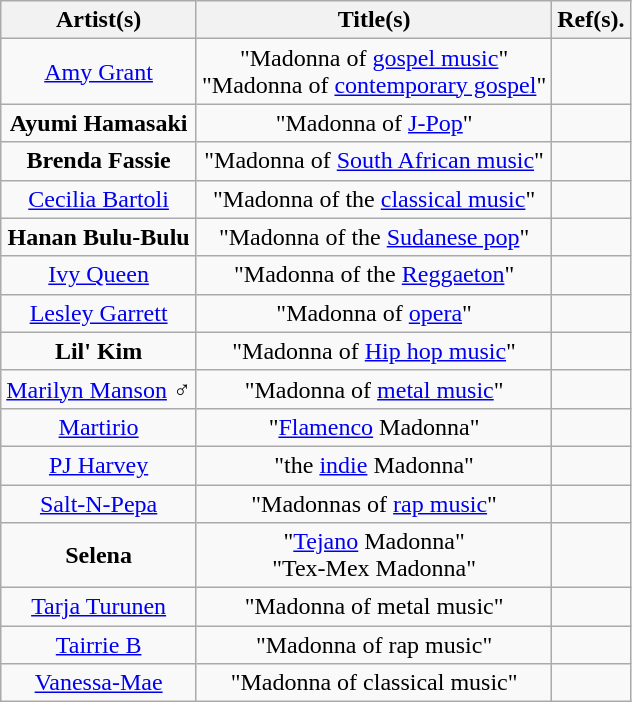<table class="wikitable sortable plainrowheaders" style="text-align:center;">
<tr>
<th scope="col">Artist(s)</th>
<th scope="col">Title(s)</th>
<th scope="col">Ref(s).</th>
</tr>
<tr>
<td><a href='#'>Amy Grant</a></td>
<td>"Madonna of <a href='#'>gospel music</a>"<br>"Madonna of <a href='#'>contemporary gospel</a>"</td>
<td></td>
</tr>
<tr>
<td><strong>Ayumi Hamasaki</strong></td>
<td>"Madonna of <a href='#'>J-Pop</a>"</td>
<td></td>
</tr>
<tr>
<td><strong>Brenda Fassie</strong></td>
<td>"Madonna of <a href='#'>South African music</a>"</td>
<td></td>
</tr>
<tr>
<td><a href='#'>Cecilia Bartoli</a></td>
<td>"Madonna of the <a href='#'>classical music</a>"</td>
<td></td>
</tr>
<tr>
<td><strong>Hanan Bulu-Bulu</strong></td>
<td>"Madonna of the <a href='#'>Sudanese pop</a>"</td>
<td></td>
</tr>
<tr>
<td><a href='#'>Ivy Queen</a></td>
<td>"Madonna of the <a href='#'>Reggaeton</a>"</td>
<td></td>
</tr>
<tr>
<td><a href='#'>Lesley Garrett</a></td>
<td>"Madonna of <a href='#'>opera</a>"</td>
<td></td>
</tr>
<tr>
<td><strong>Lil' Kim</strong></td>
<td>"Madonna of <a href='#'>Hip hop music</a>"</td>
<td></td>
</tr>
<tr>
<td><a href='#'>Marilyn Manson</a> ♂</td>
<td>"Madonna of <a href='#'>metal music</a>"</td>
<td></td>
</tr>
<tr>
<td><a href='#'>Martirio</a></td>
<td>"<a href='#'>Flamenco</a> Madonna"</td>
<td></td>
</tr>
<tr>
<td><a href='#'>PJ Harvey</a></td>
<td>"the <a href='#'>indie</a> Madonna"</td>
<td></td>
</tr>
<tr>
<td><a href='#'>Salt-N-Pepa</a></td>
<td>"Madonnas of <a href='#'>rap music</a>"</td>
<td></td>
</tr>
<tr>
<td><strong>Selena</strong></td>
<td>"<a href='#'>Tejano</a> Madonna"<br>"Tex-Mex Madonna"</td>
<td></td>
</tr>
<tr>
<td><a href='#'>Tarja Turunen</a></td>
<td>"Madonna of metal music"</td>
<td></td>
</tr>
<tr>
<td><a href='#'>Tairrie B</a></td>
<td>"Madonna of rap music"</td>
<td></td>
</tr>
<tr>
<td><a href='#'>Vanessa-Mae</a></td>
<td>"Madonna of classical music"</td>
<td></td>
</tr>
</table>
